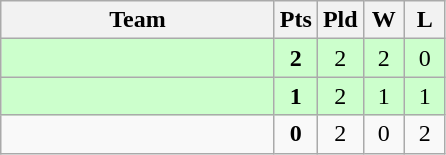<table class=wikitable style="text-align:center">
<tr>
<th width=175>Team</th>
<th width=20>Pts</th>
<th width=20>Pld</th>
<th width=20>W</th>
<th width=20>L</th>
</tr>
<tr bgcolor="#ccffcc">
<td style="text-align:left"></td>
<td><strong>2</strong></td>
<td>2</td>
<td>2</td>
<td>0</td>
</tr>
<tr bgcolor="#ccffcc">
<td style="text-align:left"></td>
<td><strong>1</strong></td>
<td>2</td>
<td>1</td>
<td>1</td>
</tr>
<tr>
<td style="text-align:left"></td>
<td><strong>0</strong></td>
<td>2</td>
<td>0</td>
<td>2</td>
</tr>
</table>
